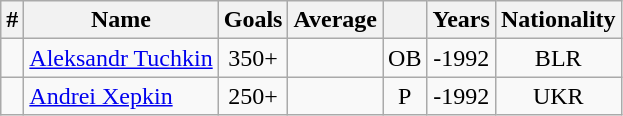<table class="wikitable sortable" style="text-align:center">
<tr>
<th>#</th>
<th>Name</th>
<th>Goals</th>
<th>Average</th>
<th></th>
<th>Years</th>
<th>Nationality</th>
</tr>
<tr>
<td></td>
<td align="left"><a href='#'>Aleksandr Tuchkin</a></td>
<td>350+</td>
<td></td>
<td>OB</td>
<td>-1992</td>
<td>BLR</td>
</tr>
<tr>
<td></td>
<td align="left"><a href='#'>Andrei Xepkin</a></td>
<td>250+</td>
<td></td>
<td>P</td>
<td>-1992</td>
<td>UKR</td>
</tr>
</table>
